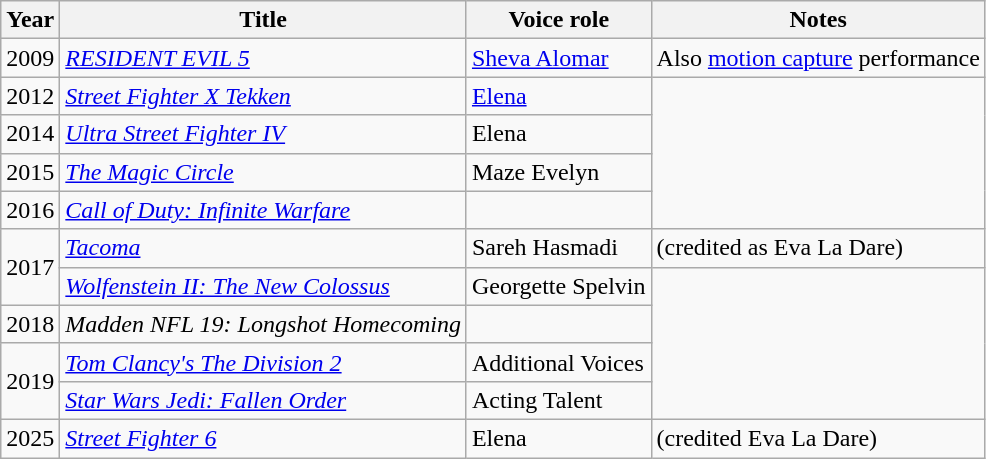<table class="wikitable sortable">
<tr>
<th>Year</th>
<th>Title</th>
<th>Voice role</th>
<th>Notes</th>
</tr>
<tr>
<td>2009</td>
<td><em><a href='#'>RESIDENT EVIL 5</a></em></td>
<td><a href='#'>Sheva Alomar</a></td>
<td>Also <a href='#'>motion capture</a> performance</td>
</tr>
<tr>
<td>2012</td>
<td><em><a href='#'>Street Fighter X Tekken</a></em></td>
<td><a href='#'>Elena</a></td>
<td rowspan="4"></td>
</tr>
<tr>
<td>2014</td>
<td><em><a href='#'>Ultra Street Fighter IV</a></em></td>
<td>Elena</td>
</tr>
<tr>
<td>2015</td>
<td><em><a href='#'>The Magic Circle</a></em></td>
<td>Maze Evelyn</td>
</tr>
<tr>
<td>2016</td>
<td><em><a href='#'>Call of Duty: Infinite Warfare</a></em></td>
<td></td>
</tr>
<tr>
<td rowspan="2">2017</td>
<td><em><a href='#'>Tacoma</a></em></td>
<td>Sareh Hasmadi</td>
<td>(credited as Eva La Dare)</td>
</tr>
<tr>
<td><em><a href='#'>Wolfenstein II: The New Colossus</a></em></td>
<td>Georgette Spelvin</td>
<td rowspan="4"></td>
</tr>
<tr>
<td>2018</td>
<td><em>Madden NFL 19: Longshot Homecoming</em></td>
<td></td>
</tr>
<tr>
<td rowspan="2">2019</td>
<td><em><a href='#'>Tom Clancy's The Division 2</a></em></td>
<td>Additional Voices</td>
</tr>
<tr>
<td><em><a href='#'>Star Wars Jedi: Fallen Order</a></em></td>
<td>Acting Talent</td>
</tr>
<tr>
<td>2025</td>
<td><em><a href='#'>Street Fighter 6</a></em></td>
<td>Elena</td>
<td>(credited Eva La Dare)</td>
</tr>
</table>
